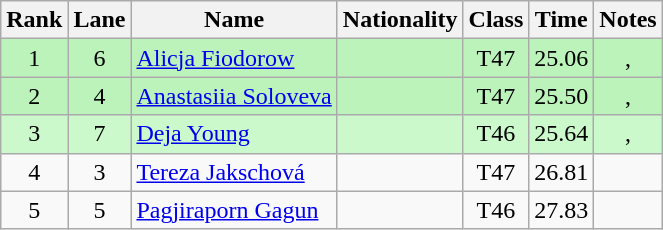<table class="wikitable sortable" style="text-align:center">
<tr>
<th>Rank</th>
<th>Lane</th>
<th>Name</th>
<th>Nationality</th>
<th>Class</th>
<th>Time</th>
<th>Notes</th>
</tr>
<tr bgcolor=bbf3bb>
<td>1</td>
<td>6</td>
<td align="left"><a href='#'>Alicja Fiodorow</a></td>
<td align="left"></td>
<td>T47</td>
<td>25.06</td>
<td>, </td>
</tr>
<tr bgcolor=bbf3bb>
<td>2</td>
<td>4</td>
<td align="left"><a href='#'>Anastasiia Soloveva</a></td>
<td align="left"></td>
<td>T47</td>
<td>25.50</td>
<td>, </td>
</tr>
<tr bgcolor=ccf9cc>
<td>3</td>
<td>7</td>
<td align="left"><a href='#'>Deja Young</a></td>
<td align="left"></td>
<td>T46</td>
<td>25.64</td>
<td>, </td>
</tr>
<tr>
<td>4</td>
<td>3</td>
<td align="left"><a href='#'>Tereza Jakschová</a></td>
<td align="left"></td>
<td>T47</td>
<td>26.81</td>
<td></td>
</tr>
<tr>
<td>5</td>
<td>5</td>
<td align="left"><a href='#'>Pagjiraporn Gagun</a></td>
<td align="left"></td>
<td>T46</td>
<td>27.83</td>
<td></td>
</tr>
</table>
